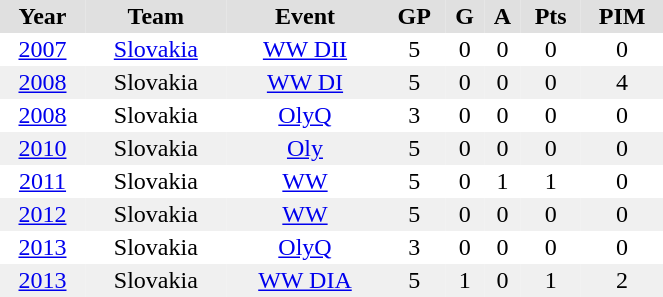<table BORDER="0" CELLPADDING="2" CELLSPACING="0" width="35%">
<tr ALIGN="center" bgcolor="#e0e0e0">
<th>Year</th>
<th>Team</th>
<th>Event</th>
<th>GP</th>
<th>G</th>
<th>A</th>
<th>Pts</th>
<th>PIM</th>
</tr>
<tr ALIGN="center">
<td><a href='#'>2007</a></td>
<td><a href='#'>Slovakia</a></td>
<td><a href='#'>WW DII</a></td>
<td>5</td>
<td>0</td>
<td>0</td>
<td>0</td>
<td>0</td>
</tr>
<tr ALIGN="center" bgcolor="#f0f0f0">
<td><a href='#'>2008</a></td>
<td>Slovakia</td>
<td><a href='#'>WW DI</a></td>
<td>5</td>
<td>0</td>
<td>0</td>
<td>0</td>
<td>4</td>
</tr>
<tr ALIGN="center">
<td><a href='#'>2008</a></td>
<td>Slovakia</td>
<td><a href='#'>OlyQ</a></td>
<td>3</td>
<td>0</td>
<td>0</td>
<td>0</td>
<td>0</td>
</tr>
<tr ALIGN="center" bgcolor="#f0f0f0">
<td><a href='#'>2010</a></td>
<td>Slovakia</td>
<td><a href='#'>Oly</a></td>
<td>5</td>
<td>0</td>
<td>0</td>
<td>0</td>
<td>0</td>
</tr>
<tr ALIGN="center">
<td><a href='#'>2011</a></td>
<td>Slovakia</td>
<td><a href='#'>WW</a></td>
<td>5</td>
<td>0</td>
<td>1</td>
<td>1</td>
<td>0</td>
</tr>
<tr ALIGN="center" bgcolor="#f0f0f0">
<td><a href='#'>2012</a></td>
<td>Slovakia</td>
<td><a href='#'>WW</a></td>
<td>5</td>
<td>0</td>
<td>0</td>
<td>0</td>
<td>0</td>
</tr>
<tr ALIGN="center">
<td><a href='#'>2013</a></td>
<td>Slovakia</td>
<td><a href='#'>OlyQ</a></td>
<td>3</td>
<td>0</td>
<td>0</td>
<td>0</td>
<td>0</td>
</tr>
<tr ALIGN="center" bgcolor="#f0f0f0">
<td><a href='#'>2013</a></td>
<td>Slovakia</td>
<td><a href='#'>WW DIA</a></td>
<td>5</td>
<td>1</td>
<td>0</td>
<td>1</td>
<td>2</td>
</tr>
</table>
